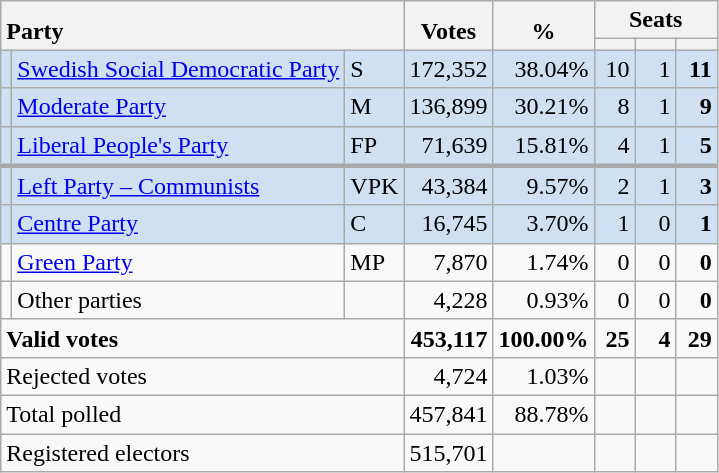<table class="wikitable" border="1" style="text-align:right;">
<tr>
<th style="text-align:left;" valign=bottom rowspan=2 colspan=3>Party</th>
<th align=center valign=bottom rowspan=2 width="50">Votes</th>
<th align=center valign=bottom rowspan=2 width="50">%</th>
<th colspan=3>Seats</th>
</tr>
<tr>
<th align=center valign=bottom width="20"><small></small></th>
<th align=center valign=bottom width="20"><small><a href='#'></a></small></th>
<th align=center valign=bottom width="20"><small></small></th>
</tr>
<tr style="background:#CEE0F2;">
<td></td>
<td align=left style="white-space: nowrap;"><a href='#'>Swedish Social Democratic Party</a></td>
<td align=left>S</td>
<td>172,352</td>
<td>38.04%</td>
<td>10</td>
<td>1</td>
<td><strong>11</strong></td>
</tr>
<tr style="background:#CEE0F2;">
<td></td>
<td align=left><a href='#'>Moderate Party</a></td>
<td align=left>M</td>
<td>136,899</td>
<td>30.21%</td>
<td>8</td>
<td>1</td>
<td><strong>9</strong></td>
</tr>
<tr style="background:#CEE0F2;">
<td></td>
<td align=left><a href='#'>Liberal People's Party</a></td>
<td align=left>FP</td>
<td>71,639</td>
<td>15.81%</td>
<td>4</td>
<td>1</td>
<td><strong>5</strong></td>
</tr>
<tr style="background:#CEE0F2; border-top:3px solid darkgray;">
<td></td>
<td align=left><a href='#'>Left Party – Communists</a></td>
<td align=left>VPK</td>
<td>43,384</td>
<td>9.57%</td>
<td>2</td>
<td>1</td>
<td><strong>3</strong></td>
</tr>
<tr style="background:#CEE0F2;">
<td></td>
<td align=left><a href='#'>Centre Party</a></td>
<td align=left>C</td>
<td>16,745</td>
<td>3.70%</td>
<td>1</td>
<td>0</td>
<td><strong>1</strong></td>
</tr>
<tr>
<td></td>
<td align=left><a href='#'>Green Party</a></td>
<td align=left>MP</td>
<td>7,870</td>
<td>1.74%</td>
<td>0</td>
<td>0</td>
<td><strong>0</strong></td>
</tr>
<tr>
<td></td>
<td align=left>Other parties</td>
<td></td>
<td>4,228</td>
<td>0.93%</td>
<td>0</td>
<td>0</td>
<td><strong>0</strong></td>
</tr>
<tr style="font-weight:bold">
<td align=left colspan=3>Valid votes</td>
<td>453,117</td>
<td>100.00%</td>
<td>25</td>
<td>4</td>
<td>29</td>
</tr>
<tr>
<td align=left colspan=3>Rejected votes</td>
<td>4,724</td>
<td>1.03%</td>
<td></td>
<td></td>
<td></td>
</tr>
<tr>
<td align=left colspan=3>Total polled</td>
<td>457,841</td>
<td>88.78%</td>
<td></td>
<td></td>
<td></td>
</tr>
<tr>
<td align=left colspan=3>Registered electors</td>
<td>515,701</td>
<td></td>
<td></td>
<td></td>
<td></td>
</tr>
</table>
